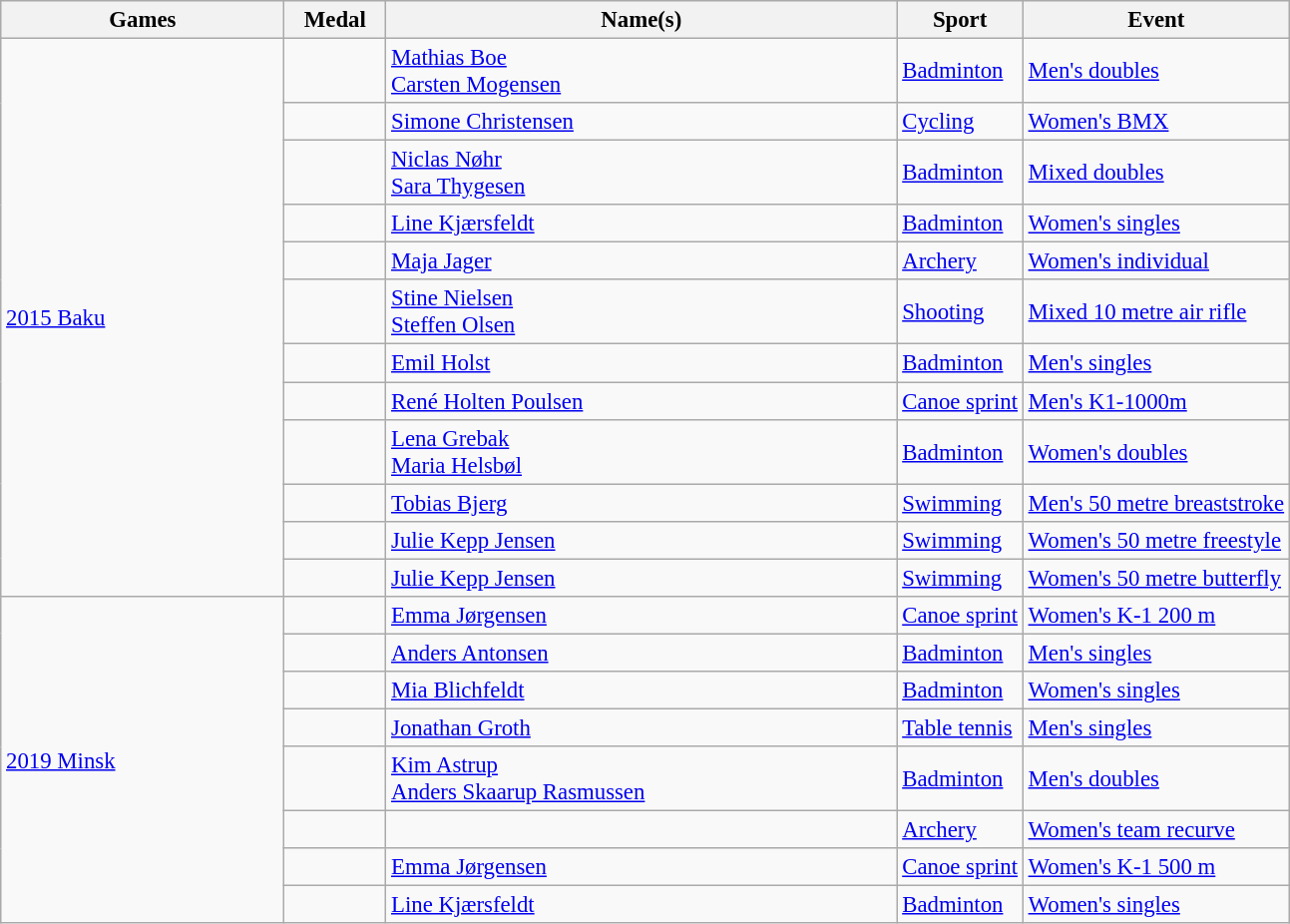<table class="wikitable sortable" style="font-size: 95%;">
<tr>
<th style="width:12em">Games</th>
<th style="width:4em">Medal</th>
<th style="width:22em">Name(s)</th>
<th>Sport</th>
<th>Event</th>
</tr>
<tr>
<td rowspan="12"> <a href='#'>2015 Baku</a></td>
<td></td>
<td><a href='#'>Mathias Boe</a><br><a href='#'>Carsten Mogensen</a></td>
<td><a href='#'>Badminton</a></td>
<td><a href='#'>Men's doubles</a></td>
</tr>
<tr>
<td></td>
<td><a href='#'>Simone Christensen</a></td>
<td><a href='#'>Cycling</a></td>
<td><a href='#'>Women's BMX</a></td>
</tr>
<tr>
<td></td>
<td><a href='#'>Niclas Nøhr</a><br><a href='#'>Sara Thygesen</a></td>
<td><a href='#'>Badminton</a></td>
<td><a href='#'>Mixed doubles</a></td>
</tr>
<tr>
<td></td>
<td><a href='#'>Line Kjærsfeldt</a></td>
<td><a href='#'>Badminton</a></td>
<td><a href='#'>Women's singles</a></td>
</tr>
<tr>
<td></td>
<td><a href='#'>Maja Jager</a></td>
<td><a href='#'>Archery</a></td>
<td><a href='#'>Women's individual</a></td>
</tr>
<tr>
<td></td>
<td><a href='#'>Stine Nielsen</a><br><a href='#'>Steffen Olsen</a></td>
<td><a href='#'>Shooting</a></td>
<td><a href='#'>Mixed 10 metre air rifle</a></td>
</tr>
<tr>
<td></td>
<td><a href='#'>Emil Holst</a></td>
<td><a href='#'>Badminton</a></td>
<td><a href='#'>Men's singles</a></td>
</tr>
<tr>
<td></td>
<td><a href='#'>René Holten Poulsen</a></td>
<td><a href='#'>Canoe sprint</a></td>
<td><a href='#'>Men's K1-1000m</a></td>
</tr>
<tr>
<td></td>
<td><a href='#'>Lena Grebak</a><br><a href='#'>Maria Helsbøl</a></td>
<td><a href='#'>Badminton</a></td>
<td><a href='#'>Women's doubles</a></td>
</tr>
<tr>
<td></td>
<td><a href='#'>Tobias Bjerg</a></td>
<td><a href='#'>Swimming</a></td>
<td><a href='#'>Men's 50 metre breaststroke</a></td>
</tr>
<tr>
<td></td>
<td><a href='#'>Julie Kepp Jensen</a></td>
<td><a href='#'>Swimming</a></td>
<td><a href='#'>Women's 50 metre freestyle</a></td>
</tr>
<tr>
<td></td>
<td><a href='#'>Julie Kepp Jensen</a></td>
<td><a href='#'>Swimming</a></td>
<td><a href='#'>Women's 50 metre butterfly</a></td>
</tr>
<tr>
<td rowspan="8"> <a href='#'>2019 Minsk</a></td>
<td></td>
<td><a href='#'>Emma Jørgensen</a></td>
<td><a href='#'>Canoe sprint</a></td>
<td><a href='#'>Women's K-1 200 m</a></td>
</tr>
<tr>
<td></td>
<td><a href='#'>Anders Antonsen</a></td>
<td><a href='#'>Badminton</a></td>
<td><a href='#'>Men's singles</a></td>
</tr>
<tr>
<td></td>
<td><a href='#'>Mia Blichfeldt</a></td>
<td><a href='#'>Badminton</a></td>
<td><a href='#'>Women's singles</a></td>
</tr>
<tr>
<td></td>
<td><a href='#'>Jonathan Groth</a></td>
<td><a href='#'>Table tennis</a></td>
<td><a href='#'>Men's singles</a></td>
</tr>
<tr>
<td></td>
<td><a href='#'>Kim Astrup</a><br><a href='#'>Anders Skaarup Rasmussen</a></td>
<td><a href='#'>Badminton</a></td>
<td><a href='#'>Men's doubles</a></td>
</tr>
<tr>
<td></td>
<td></td>
<td><a href='#'>Archery</a></td>
<td><a href='#'>Women's team recurve</a></td>
</tr>
<tr>
<td></td>
<td><a href='#'>Emma Jørgensen</a></td>
<td><a href='#'>Canoe sprint</a></td>
<td><a href='#'>Women's K-1 500 m</a></td>
</tr>
<tr>
<td></td>
<td><a href='#'>Line Kjærsfeldt</a></td>
<td><a href='#'>Badminton</a></td>
<td><a href='#'>Women's singles</a></td>
</tr>
</table>
